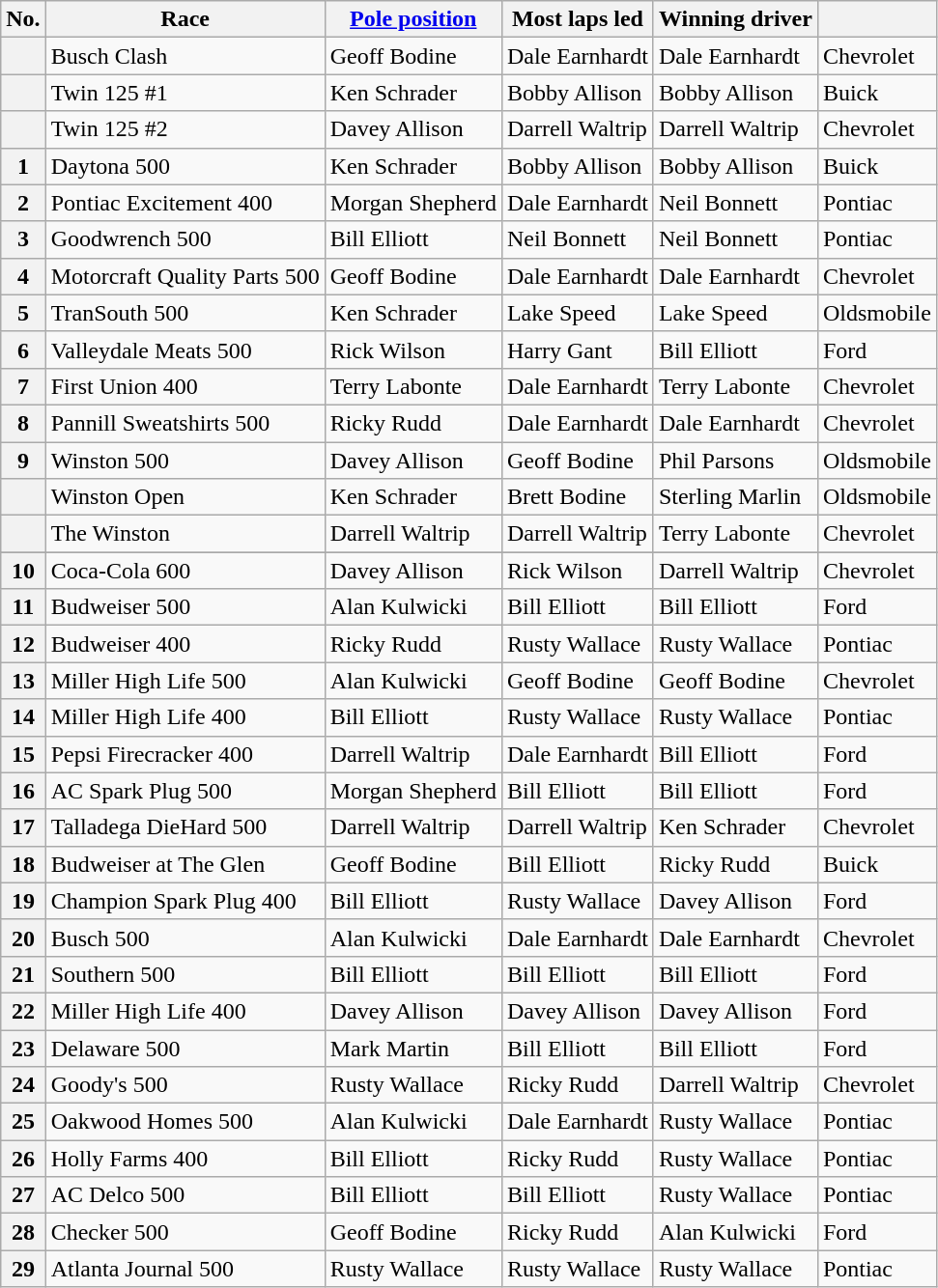<table class="wikitable">
<tr>
<th>No.</th>
<th>Race</th>
<th><a href='#'>Pole position</a></th>
<th>Most laps led</th>
<th>Winning driver</th>
<th></th>
</tr>
<tr>
<th></th>
<td>Busch Clash</td>
<td>Geoff Bodine</td>
<td>Dale Earnhardt</td>
<td>Dale Earnhardt</td>
<td>Chevrolet</td>
</tr>
<tr>
<th></th>
<td>Twin 125 #1</td>
<td>Ken Schrader</td>
<td>Bobby Allison</td>
<td>Bobby Allison</td>
<td>Buick</td>
</tr>
<tr>
<th></th>
<td>Twin 125 #2</td>
<td>Davey Allison</td>
<td>Darrell Waltrip</td>
<td>Darrell Waltrip</td>
<td>Chevrolet</td>
</tr>
<tr>
<th>1</th>
<td>Daytona 500</td>
<td>Ken Schrader</td>
<td>Bobby Allison</td>
<td>Bobby Allison</td>
<td>Buick</td>
</tr>
<tr>
<th>2</th>
<td>Pontiac Excitement 400</td>
<td>Morgan Shepherd</td>
<td>Dale Earnhardt</td>
<td>Neil Bonnett</td>
<td>Pontiac</td>
</tr>
<tr>
<th>3</th>
<td>Goodwrench 500</td>
<td>Bill Elliott</td>
<td>Neil Bonnett</td>
<td>Neil Bonnett</td>
<td>Pontiac</td>
</tr>
<tr>
<th>4</th>
<td>Motorcraft Quality Parts 500</td>
<td>Geoff Bodine</td>
<td>Dale Earnhardt</td>
<td>Dale Earnhardt</td>
<td>Chevrolet</td>
</tr>
<tr>
<th>5</th>
<td>TranSouth 500</td>
<td>Ken Schrader</td>
<td>Lake Speed</td>
<td>Lake Speed</td>
<td>Oldsmobile</td>
</tr>
<tr>
<th>6</th>
<td>Valleydale Meats 500</td>
<td>Rick Wilson</td>
<td>Harry Gant</td>
<td>Bill Elliott</td>
<td>Ford</td>
</tr>
<tr>
<th>7</th>
<td>First Union 400</td>
<td>Terry Labonte</td>
<td>Dale Earnhardt</td>
<td>Terry Labonte</td>
<td>Chevrolet</td>
</tr>
<tr>
<th>8</th>
<td>Pannill Sweatshirts 500</td>
<td>Ricky Rudd</td>
<td>Dale Earnhardt</td>
<td>Dale Earnhardt</td>
<td>Chevrolet</td>
</tr>
<tr>
<th>9</th>
<td>Winston 500</td>
<td>Davey Allison</td>
<td>Geoff Bodine</td>
<td>Phil Parsons</td>
<td>Oldsmobile</td>
</tr>
<tr>
<th></th>
<td>Winston Open</td>
<td>Ken Schrader</td>
<td>Brett Bodine</td>
<td>Sterling Marlin</td>
<td>Oldsmobile</td>
</tr>
<tr>
<th></th>
<td>The Winston</td>
<td>Darrell Waltrip</td>
<td>Darrell Waltrip</td>
<td>Terry Labonte</td>
<td>Chevrolet</td>
</tr>
<tr>
</tr>
<tr>
<th>10</th>
<td>Coca-Cola 600</td>
<td>Davey Allison</td>
<td>Rick Wilson</td>
<td>Darrell Waltrip</td>
<td>Chevrolet</td>
</tr>
<tr>
<th>11</th>
<td>Budweiser 500</td>
<td>Alan Kulwicki</td>
<td>Bill Elliott</td>
<td>Bill Elliott</td>
<td>Ford</td>
</tr>
<tr>
<th>12</th>
<td>Budweiser 400</td>
<td>Ricky Rudd</td>
<td>Rusty Wallace</td>
<td>Rusty Wallace</td>
<td>Pontiac</td>
</tr>
<tr>
<th>13</th>
<td>Miller High Life 500</td>
<td>Alan Kulwicki</td>
<td>Geoff Bodine</td>
<td>Geoff Bodine</td>
<td>Chevrolet</td>
</tr>
<tr>
<th>14</th>
<td>Miller High Life 400</td>
<td>Bill Elliott</td>
<td>Rusty Wallace</td>
<td>Rusty Wallace</td>
<td>Pontiac</td>
</tr>
<tr>
<th>15</th>
<td>Pepsi Firecracker 400</td>
<td>Darrell Waltrip</td>
<td>Dale Earnhardt</td>
<td>Bill Elliott</td>
<td>Ford</td>
</tr>
<tr>
<th>16</th>
<td>AC Spark Plug 500</td>
<td>Morgan Shepherd</td>
<td>Bill Elliott</td>
<td>Bill Elliott</td>
<td>Ford</td>
</tr>
<tr>
<th>17</th>
<td>Talladega DieHard 500</td>
<td>Darrell Waltrip</td>
<td>Darrell Waltrip</td>
<td>Ken Schrader</td>
<td>Chevrolet</td>
</tr>
<tr>
<th>18</th>
<td>Budweiser at The Glen</td>
<td>Geoff Bodine</td>
<td>Bill Elliott</td>
<td>Ricky Rudd</td>
<td>Buick</td>
</tr>
<tr>
<th>19</th>
<td>Champion Spark Plug 400</td>
<td>Bill Elliott</td>
<td>Rusty Wallace</td>
<td>Davey Allison</td>
<td>Ford</td>
</tr>
<tr>
<th>20</th>
<td>Busch 500</td>
<td>Alan Kulwicki</td>
<td>Dale Earnhardt</td>
<td>Dale Earnhardt</td>
<td>Chevrolet</td>
</tr>
<tr>
<th>21</th>
<td>Southern 500</td>
<td>Bill Elliott</td>
<td>Bill Elliott</td>
<td>Bill Elliott</td>
<td>Ford</td>
</tr>
<tr>
<th>22</th>
<td>Miller High Life 400</td>
<td>Davey Allison</td>
<td>Davey Allison</td>
<td>Davey Allison</td>
<td>Ford</td>
</tr>
<tr>
<th>23</th>
<td>Delaware 500</td>
<td>Mark Martin</td>
<td>Bill Elliott</td>
<td>Bill Elliott</td>
<td>Ford</td>
</tr>
<tr>
<th>24</th>
<td>Goody's 500</td>
<td>Rusty Wallace</td>
<td>Ricky Rudd</td>
<td>Darrell Waltrip</td>
<td>Chevrolet</td>
</tr>
<tr>
<th>25</th>
<td>Oakwood Homes 500</td>
<td>Alan Kulwicki</td>
<td>Dale Earnhardt</td>
<td>Rusty Wallace</td>
<td>Pontiac</td>
</tr>
<tr>
<th>26</th>
<td>Holly Farms 400</td>
<td>Bill Elliott</td>
<td>Ricky Rudd</td>
<td>Rusty Wallace</td>
<td>Pontiac</td>
</tr>
<tr>
<th>27</th>
<td>AC Delco 500</td>
<td>Bill Elliott</td>
<td>Bill Elliott</td>
<td>Rusty Wallace</td>
<td>Pontiac</td>
</tr>
<tr>
<th>28</th>
<td>Checker 500</td>
<td>Geoff Bodine</td>
<td>Ricky Rudd</td>
<td>Alan Kulwicki</td>
<td>Ford</td>
</tr>
<tr>
<th>29</th>
<td>Atlanta Journal 500</td>
<td>Rusty Wallace</td>
<td>Rusty Wallace</td>
<td>Rusty Wallace</td>
<td>Pontiac</td>
</tr>
</table>
